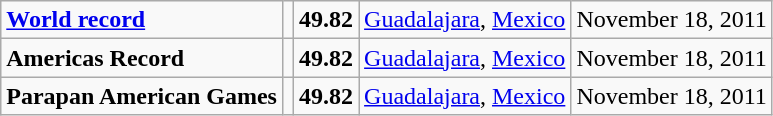<table class="wikitable">
<tr>
<td><strong><a href='#'>World record</a></strong></td>
<td></td>
<td><strong>49.82</strong></td>
<td><a href='#'>Guadalajara</a>, <a href='#'>Mexico</a></td>
<td>November 18, 2011</td>
</tr>
<tr>
<td><strong>Americas Record</strong></td>
<td></td>
<td><strong>49.82</strong></td>
<td><a href='#'>Guadalajara</a>, <a href='#'>Mexico</a></td>
<td>November 18, 2011</td>
</tr>
<tr>
<td><strong>Parapan American Games</strong></td>
<td></td>
<td><strong>49.82</strong></td>
<td><a href='#'>Guadalajara</a>, <a href='#'>Mexico</a></td>
<td>November 18, 2011</td>
</tr>
</table>
